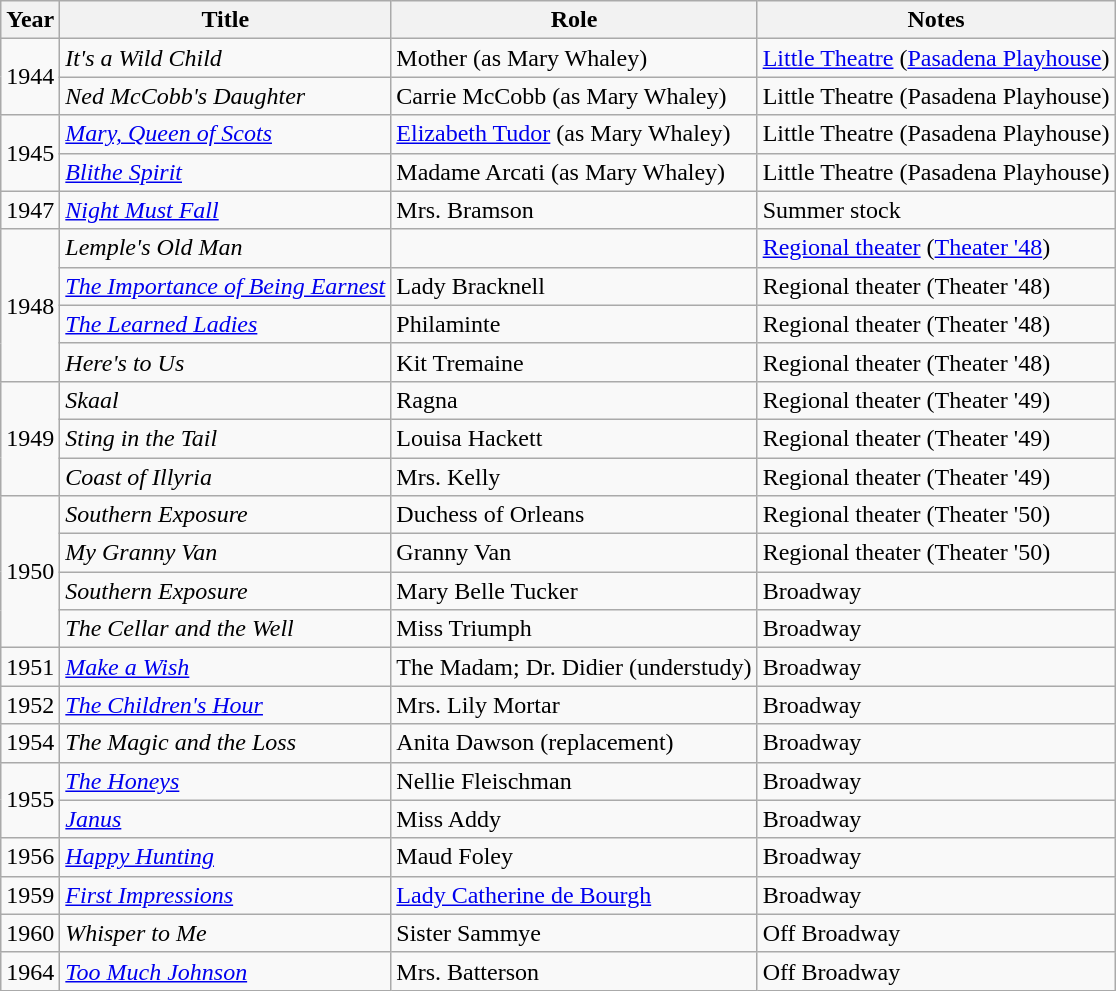<table class="wikitable sortable">
<tr>
<th>Year</th>
<th>Title</th>
<th>Role</th>
<th>Notes</th>
</tr>
<tr>
<td rowspan="2">1944</td>
<td><em>It's a Wild Child</em></td>
<td>Mother (as Mary Whaley)</td>
<td><a href='#'>Little Theatre</a> (<a href='#'>Pasadena Playhouse</a>)</td>
</tr>
<tr>
<td><em>Ned McCobb's Daughter</em></td>
<td>Carrie McCobb (as Mary Whaley)</td>
<td>Little Theatre (Pasadena Playhouse)</td>
</tr>
<tr>
<td rowspan="2">1945</td>
<td><em><a href='#'>Mary, Queen of Scots</a></em></td>
<td><a href='#'>Elizabeth Tudor</a> (as Mary Whaley)</td>
<td>Little Theatre (Pasadena Playhouse)</td>
</tr>
<tr>
<td><em><a href='#'>Blithe Spirit</a></em></td>
<td>Madame Arcati (as Mary Whaley)</td>
<td>Little Theatre (Pasadena Playhouse)</td>
</tr>
<tr>
<td>1947</td>
<td><em><a href='#'>Night Must Fall</a></em></td>
<td>Mrs. Bramson</td>
<td>Summer stock</td>
</tr>
<tr>
<td rowspan="4">1948</td>
<td><em>Lemple's Old Man</em></td>
<td></td>
<td><a href='#'>Regional theater</a> (<a href='#'>Theater '48</a>)</td>
</tr>
<tr>
<td><em><a href='#'>The Importance of Being Earnest</a></em></td>
<td>Lady Bracknell</td>
<td>Regional theater (Theater '48)</td>
</tr>
<tr>
<td><em><a href='#'>The Learned Ladies</a></em></td>
<td>Philaminte</td>
<td>Regional theater (Theater '48)</td>
</tr>
<tr>
<td><em>Here's to Us</em></td>
<td>Kit Tremaine</td>
<td>Regional theater (Theater '48)</td>
</tr>
<tr>
<td rowspan="3">1949</td>
<td><em>Skaal</em></td>
<td>Ragna</td>
<td>Regional theater (Theater '49)</td>
</tr>
<tr>
<td><em>Sting in the Tail</em></td>
<td>Louisa Hackett</td>
<td>Regional theater (Theater '49)</td>
</tr>
<tr>
<td><em>Coast of Illyria</em></td>
<td>Mrs. Kelly</td>
<td>Regional theater (Theater '49)</td>
</tr>
<tr>
<td rowspan="4">1950</td>
<td><em>Southern Exposure</em></td>
<td>Duchess of Orleans</td>
<td>Regional theater (Theater '50)</td>
</tr>
<tr>
<td><em>My Granny Van</em></td>
<td>Granny Van</td>
<td>Regional theater (Theater '50)</td>
</tr>
<tr>
<td><em>Southern Exposure</em></td>
<td>Mary Belle Tucker</td>
<td>Broadway</td>
</tr>
<tr>
<td><em>The Cellar and the Well</em></td>
<td>Miss Triumph</td>
<td>Broadway</td>
</tr>
<tr>
<td>1951</td>
<td><em><a href='#'>Make a Wish</a></em></td>
<td>The Madam; Dr. Didier (understudy)</td>
<td>Broadway</td>
</tr>
<tr>
<td>1952</td>
<td><em><a href='#'>The Children's Hour</a></em></td>
<td>Mrs. Lily Mortar</td>
<td>Broadway</td>
</tr>
<tr>
<td>1954</td>
<td><em>The Magic and the Loss</em></td>
<td>Anita Dawson (replacement)</td>
<td>Broadway</td>
</tr>
<tr>
<td rowspan="2">1955</td>
<td><em><a href='#'>The Honeys</a></em></td>
<td>Nellie Fleischman</td>
<td>Broadway</td>
</tr>
<tr>
<td><em><a href='#'>Janus</a></em></td>
<td>Miss Addy</td>
<td>Broadway</td>
</tr>
<tr>
<td>1956</td>
<td><em><a href='#'>Happy Hunting</a></em></td>
<td>Maud Foley</td>
<td>Broadway</td>
</tr>
<tr>
<td>1959</td>
<td><em><a href='#'>First Impressions</a></em></td>
<td><a href='#'>Lady Catherine de Bourgh</a></td>
<td>Broadway</td>
</tr>
<tr>
<td>1960</td>
<td><em>Whisper to Me</em></td>
<td>Sister Sammye</td>
<td>Off Broadway</td>
</tr>
<tr>
<td>1964</td>
<td><em><a href='#'>Too Much Johnson</a></em></td>
<td>Mrs. Batterson</td>
<td>Off Broadway</td>
</tr>
</table>
